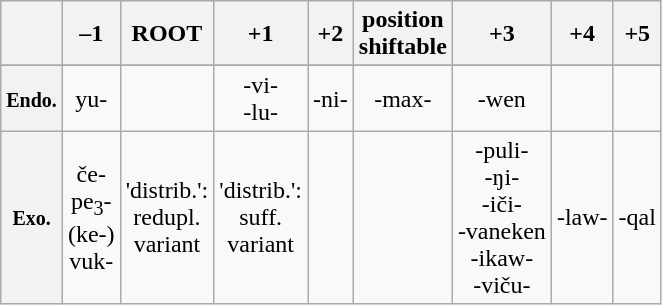<table class="wikitable">
<tr>
<th colspan=1></th>
<th colspan=1>–1</th>
<th colspan=1>ROOT</th>
<th colspan=1>+1</th>
<th colspan=1>+2</th>
<th colspan=1>position <br> shiftable</th>
<th colspan=1>+3</th>
<th colspan=1>+4</th>
<th colspan=1>+5</th>
</tr>
<tr>
</tr>
<tr align=center>
<th rowspan=1><small>Endo.</small></th>
<td>yu-</td>
<td></td>
<td>-vi- <br> -lu-</td>
<td>-ni- <br> </td>
<td>-max-</td>
<td>-wen</td>
<td></td>
<td></td>
</tr>
<tr align=center>
<th rowspan=1><small>Exo.</small></th>
<td>če- <br> pe<sub>3</sub>- <br> (ke-) <br> vuk-</td>
<td>'distrib.': <br> redupl.<br> variant</td>
<td>'distrib.': <br> suff. <br> variant</td>
<td></td>
<td></td>
<td>-puli- <br> -ŋi- <br> -iči- <br> -vaneken <br> -ikaw- <br> -viču-</td>
<td>-law-</td>
<td>-qal</td>
</tr>
</table>
